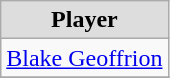<table class="wikitable">
<tr style="text-align:center; background:#ddd;">
<td><strong>Player</strong></td>
</tr>
<tr>
<td><a href='#'>Blake Geoffrion</a></td>
</tr>
<tr>
</tr>
</table>
